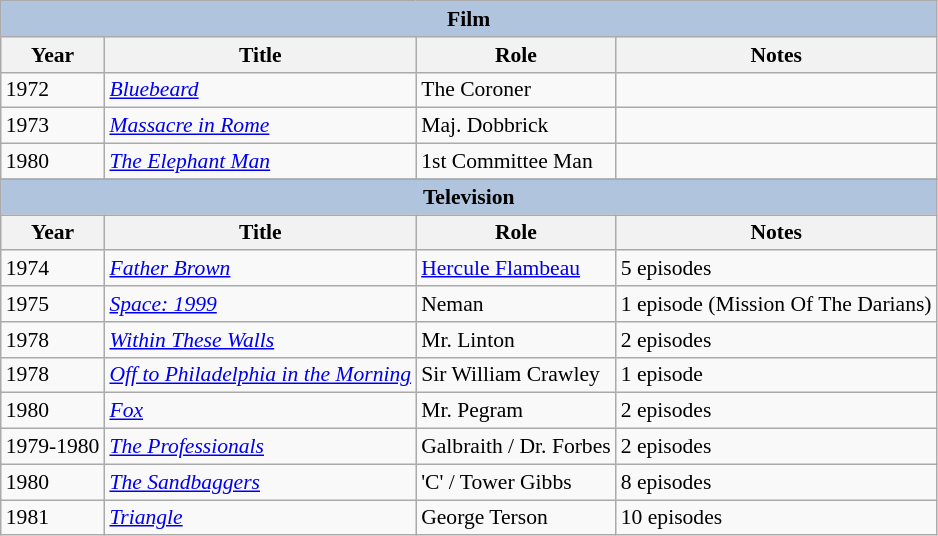<table class="wikitable" style="font-size: 90%;">
<tr>
<th colspan="4" style="background: LightSteelBlue;">Film</th>
</tr>
<tr>
<th>Year</th>
<th>Title</th>
<th>Role</th>
<th>Notes</th>
</tr>
<tr>
<td>1972</td>
<td><em><a href='#'>Bluebeard</a></em></td>
<td>The Coroner</td>
<td></td>
</tr>
<tr>
<td>1973</td>
<td><em><a href='#'>Massacre in Rome</a></em></td>
<td>Maj. Dobbrick</td>
<td></td>
</tr>
<tr>
<td>1980</td>
<td><em><a href='#'>The Elephant Man</a></em></td>
<td>1st Committee Man</td>
<td></td>
</tr>
<tr>
</tr>
<tr>
<th colspan="4" style="background: LightSteelBlue;">Television</th>
</tr>
<tr>
<th>Year</th>
<th>Title</th>
<th>Role</th>
<th>Notes</th>
</tr>
<tr>
<td>1974</td>
<td><em><a href='#'>Father Brown</a></em></td>
<td><a href='#'>Hercule Flambeau</a></td>
<td>5 episodes</td>
</tr>
<tr>
<td>1975</td>
<td><em><a href='#'>Space: 1999</a></em></td>
<td>Neman</td>
<td>1 episode (Mission Of The Darians)</td>
</tr>
<tr>
<td>1978</td>
<td><em><a href='#'>Within These Walls</a></em></td>
<td>Mr. Linton</td>
<td>2 episodes</td>
</tr>
<tr>
<td>1978</td>
<td><em><a href='#'>Off to Philadelphia in the Morning</a></em></td>
<td>Sir William Crawley</td>
<td>1 episode</td>
</tr>
<tr>
<td>1980</td>
<td><em><a href='#'>Fox</a></em></td>
<td>Mr. Pegram</td>
<td>2 episodes</td>
</tr>
<tr>
<td>1979-1980</td>
<td><em><a href='#'>The Professionals</a></em></td>
<td>Galbraith / Dr. Forbes</td>
<td>2 episodes</td>
</tr>
<tr>
<td>1980</td>
<td><em><a href='#'>The Sandbaggers</a></em></td>
<td>'C' / Tower Gibbs</td>
<td>8 episodes</td>
</tr>
<tr>
<td>1981</td>
<td><em><a href='#'>Triangle</a></em></td>
<td>George Terson</td>
<td>10 episodes</td>
</tr>
</table>
